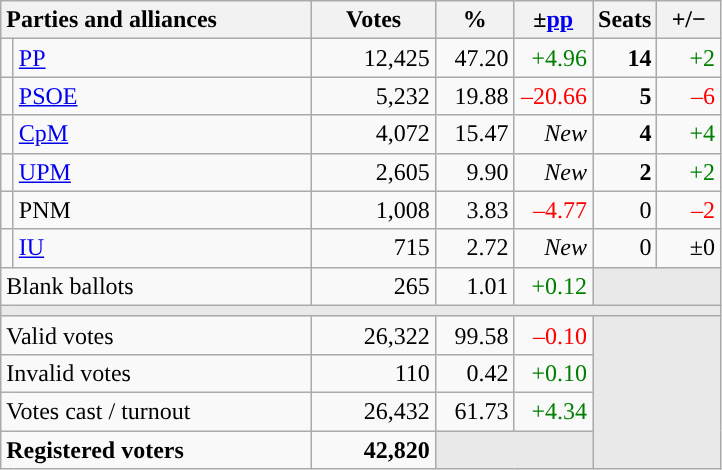<table class="wikitable" style="text-align:right;">
<tr>
<th style="text-align:left;" colspan="2" width="200">Parties and alliances</th>
<th width="75">Votes</th>
<th width="45">%</th>
<th width="45">±<a href='#'>pp</a></th>
<th width="35">Seats</th>
<th width="35">+/−</th>
</tr>
<tr>
<td width="1" style="color:inherit;background:"></td>
<td align="left"><a href='#'>PP</a></td>
<td>12,425</td>
<td>47.20</td>
<td style="color:green;">+4.96</td>
<td><strong>14</strong></td>
<td style="color:green;">+2</td>
</tr>
<tr>
<td style="color:inherit;background:"></td>
<td align="left"><a href='#'>PSOE</a></td>
<td>5,232</td>
<td>19.88</td>
<td style="color:red;">–20.66</td>
<td><strong>5</strong></td>
<td style="color:red;">–6</td>
</tr>
<tr>
<td style="color:inherit;background:"></td>
<td align="left"><a href='#'>CpM</a></td>
<td>4,072</td>
<td>15.47</td>
<td><em>New</em></td>
<td><strong>4</strong></td>
<td style="color:green;">+4</td>
</tr>
<tr>
<td style="color:inherit;background:"></td>
<td align="left"><a href='#'>UPM</a></td>
<td>2,605</td>
<td>9.90</td>
<td><em>New</em></td>
<td><strong>2</strong></td>
<td style="color:green;">+2</td>
</tr>
<tr>
<td style="color:inherit;background:"></td>
<td align="left">PNM</td>
<td>1,008</td>
<td>3.83</td>
<td style="color:red;">–4.77</td>
<td>0</td>
<td style="color:red;">–2</td>
</tr>
<tr>
<td style="color:inherit;background:"></td>
<td align="left"><a href='#'>IU</a></td>
<td>715</td>
<td>2.72</td>
<td><em>New</em></td>
<td>0</td>
<td>±0</td>
</tr>
<tr>
<td align="left" colspan="2">Blank ballots</td>
<td>265</td>
<td>1.01</td>
<td style="color:green;">+0.12</td>
<td bgcolor="#E9E9E9" colspan="2"></td>
</tr>
<tr>
<td colspan="7" bgcolor="#E9E9E9"></td>
</tr>
<tr>
<td align="left" colspan="2">Valid votes</td>
<td>26,322</td>
<td>99.58</td>
<td style="color:red;">–0.10</td>
<td bgcolor="#E9E9E9" colspan="2" rowspan="4"></td>
</tr>
<tr>
<td align="left" colspan="2">Invalid votes</td>
<td>110</td>
<td>0.42</td>
<td style="color:green;">+0.10</td>
</tr>
<tr>
<td align="left" colspan="2">Votes cast / turnout</td>
<td>26,432</td>
<td>61.73</td>
<td style="color:green;">+4.34</td>
</tr>
<tr style="font-weight:bold;">
<td align="left" colspan="2">Registered voters</td>
<td>42,820</td>
<td bgcolor="#E9E9E9" colspan="2"></td>
</tr>
</table>
